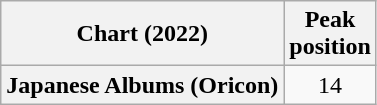<table class="wikitable plainrowheaders" style="text-align:center">
<tr>
<th scope="col">Chart (2022)</th>
<th scope="col">Peak<br>position</th>
</tr>
<tr>
<th scope="row">Japanese Albums (Oricon)</th>
<td>14</td>
</tr>
</table>
